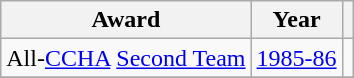<table class="wikitable">
<tr>
<th>Award</th>
<th>Year</th>
<th></th>
</tr>
<tr>
<td>All-<a href='#'>CCHA</a> <a href='#'>Second Team</a></td>
<td><a href='#'>1985-86</a></td>
<td></td>
</tr>
<tr>
</tr>
</table>
